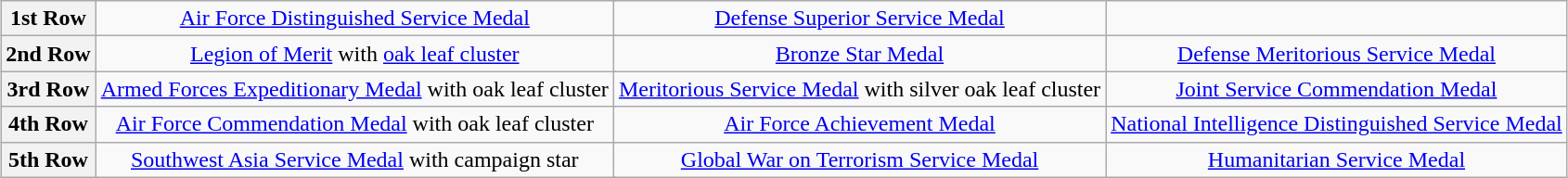<table class="wikitable" style="margin:1em auto; text-align:center;">
<tr>
<th>1st Row</th>
<td colspan="3"><a href='#'>Air Force Distinguished Service Medal</a></td>
<td colspan="3"><a href='#'>Defense Superior Service Medal</a></td>
</tr>
<tr>
<th>2nd Row</th>
<td colspan="3"><a href='#'>Legion of Merit</a> with <a href='#'>oak leaf cluster</a></td>
<td colspan="3"><a href='#'>Bronze Star Medal</a></td>
<td colspan="3"><a href='#'>Defense Meritorious Service Medal</a></td>
</tr>
<tr>
<th>3rd Row</th>
<td colspan="3"><a href='#'>Armed Forces Expeditionary Medal</a> with oak leaf cluster</td>
<td colspan="3"><a href='#'>Meritorious Service Medal</a> with silver oak leaf cluster</td>
<td colspan="3"><a href='#'>Joint Service Commendation Medal</a></td>
</tr>
<tr>
<th>4th Row</th>
<td colspan="3"><a href='#'>Air Force Commendation Medal</a> with oak leaf cluster</td>
<td colspan="3"><a href='#'>Air Force Achievement Medal</a></td>
<td colspan="3"><a href='#'>National Intelligence Distinguished Service Medal</a></td>
</tr>
<tr>
<th>5th Row</th>
<td colspan="3"><a href='#'>Southwest Asia Service Medal</a> with campaign star</td>
<td colspan="3"><a href='#'>Global War on Terrorism Service Medal</a></td>
<td colspan="3"><a href='#'>Humanitarian Service Medal</a></td>
</tr>
</table>
